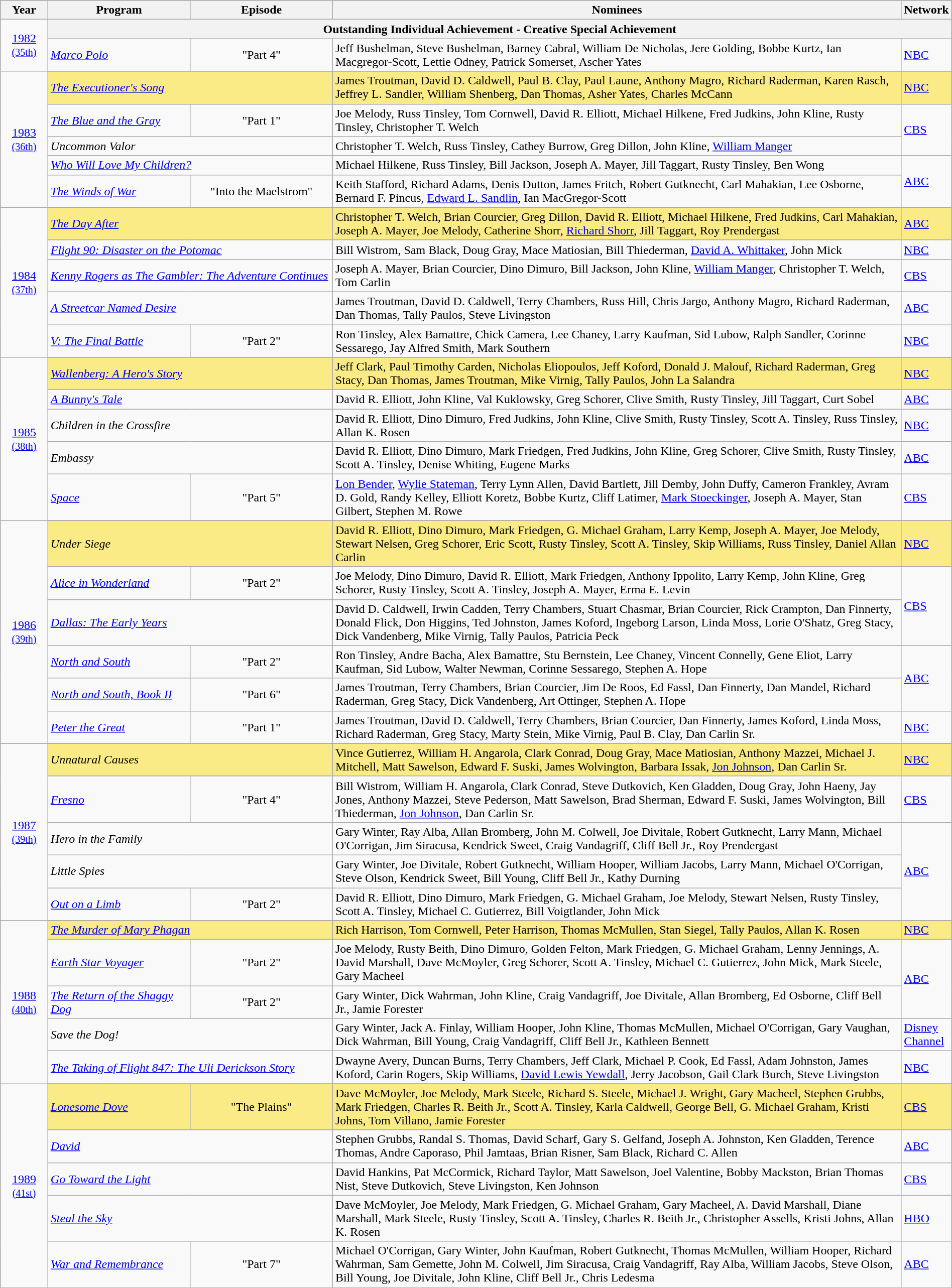<table class="wikitable" style="width:100%">
<tr bgcolor="#bebebe">
<th width="5%">Year</th>
<th width="15%">Program</th>
<th width="15%">Episode</th>
<th width="60%">Nominees</th>
<th width="5%">Network</th>
</tr>
<tr>
<td rowspan=2 style="text-align:center"><a href='#'>1982</a><br><small><a href='#'>(35th)</a></small></td>
<th colspan="4">Outstanding Individual Achievement - Creative Special Achievement</th>
</tr>
<tr>
<td><em><a href='#'>Marco Polo</a></em></td>
<td align=center>"Part 4"</td>
<td>Jeff Bushelman, Steve Bushelman, Barney Cabral, William De Nicholas, Jere Golding, Bobbe Kurtz, Ian Macgregor-Scott, Lettie Odney, Patrick Somerset, Ascher Yates</td>
<td><a href='#'>NBC</a></td>
</tr>
<tr>
<td rowspan=6 style="text-align:center"><a href='#'>1983</a><br><small><a href='#'>(36th)</a></small><br></td>
</tr>
<tr style="background:#FAEB86">
<td colspan=2><em><a href='#'>The Executioner's Song</a></em></td>
<td>James Troutman, David D. Caldwell, Paul B. Clay, Paul Laune, Anthony Magro, Richard Raderman, Karen Rasch, Jeffrey L. Sandler, William Shenberg, Dan Thomas, Asher Yates, Charles McCann</td>
<td><a href='#'>NBC</a></td>
</tr>
<tr>
<td><em><a href='#'>The Blue and the Gray</a></em></td>
<td align=center>"Part 1"</td>
<td>Joe Melody, Russ Tinsley, Tom Cornwell, David R. Elliott, Michael Hilkene, Fred Judkins, John Kline, Rusty Tinsley, Christopher T. Welch</td>
<td rowspan=2><a href='#'>CBS</a></td>
</tr>
<tr>
<td colspan=2><em>Uncommon Valor</em></td>
<td>Christopher T. Welch, Russ Tinsley, Cathey Burrow, Greg Dillon, John Kline, <a href='#'>William Manger</a></td>
</tr>
<tr>
<td colspan=2><em><a href='#'>Who Will Love My Children?</a></em></td>
<td>Michael Hilkene, Russ Tinsley, Bill Jackson, Joseph A. Mayer, Jill Taggart, Rusty Tinsley, Ben Wong</td>
<td rowspan=2><a href='#'>ABC</a></td>
</tr>
<tr>
<td><em><a href='#'>The Winds of War</a></em></td>
<td align=center>"Into the Maelstrom"</td>
<td>Keith Stafford, Richard Adams, Denis Dutton, James Fritch, Robert Gutknecht, Carl Mahakian, Lee Osborne, Bernard F. Pincus, <a href='#'>Edward L. Sandlin</a>, Ian MacGregor-Scott</td>
</tr>
<tr>
<td rowspan=6 style="text-align:center"><a href='#'>1984</a><br><small><a href='#'>(37th)</a></small><br></td>
</tr>
<tr style="background:#FAEB86">
<td colspan=2><em><a href='#'>The Day After</a></em></td>
<td>Christopher T. Welch, Brian Courcier, Greg Dillon, David R. Elliott, Michael Hilkene, Fred Judkins, Carl Mahakian, Joseph A. Mayer, Joe Melody, Catherine Shorr, <a href='#'>Richard Shorr</a>, Jill Taggart, Roy Prendergast</td>
<td><a href='#'>ABC</a></td>
</tr>
<tr>
<td colspan=2><em><a href='#'>Flight 90: Disaster on the Potomac</a></em></td>
<td>Bill Wistrom, Sam Black, Doug Gray, Mace Matiosian, Bill Thiederman, <a href='#'>David A. Whittaker</a>, John Mick</td>
<td><a href='#'>NBC</a></td>
</tr>
<tr>
<td colspan=2><em><a href='#'>Kenny Rogers as The Gambler: The Adventure Continues</a></em></td>
<td>Joseph A. Mayer, Brian Courcier, Dino Dimuro, Bill Jackson, John Kline, <a href='#'>William Manger</a>, Christopher T. Welch, Tom Carlin</td>
<td><a href='#'>CBS</a></td>
</tr>
<tr>
<td colspan=2><em><a href='#'>A Streetcar Named Desire</a></em></td>
<td>James Troutman, David D. Caldwell, Terry Chambers, Russ Hill, Chris Jargo, Anthony Magro, Richard Raderman, Dan Thomas, Tally Paulos, Steve Livingston</td>
<td><a href='#'>ABC</a></td>
</tr>
<tr>
<td><em><a href='#'>V: The Final Battle</a></em></td>
<td align=center>"Part 2"</td>
<td>Ron Tinsley, Alex Bamattre, Chick Camera, Lee Chaney, Larry Kaufman, Sid Lubow, Ralph Sandler, Corinne Sessarego, Jay Alfred Smith, Mark Southern</td>
<td><a href='#'>NBC</a></td>
</tr>
<tr>
<td rowspan=6 style="text-align:center"><a href='#'>1985</a><br><small><a href='#'>(38th)</a></small><br></td>
</tr>
<tr style="background:#FAEB86">
<td colspan=2><em><a href='#'>Wallenberg: A Hero's Story</a></em></td>
<td>Jeff Clark, Paul Timothy Carden, Nicholas Eliopoulos, Jeff Koford, Donald J. Malouf, Richard Raderman, Greg Stacy, Dan Thomas, James Troutman, Mike Virnig, Tally Paulos, John La Salandra</td>
<td><a href='#'>NBC</a></td>
</tr>
<tr>
<td colspan=2><em><a href='#'>A Bunny's Tale</a></em></td>
<td>David R. Elliott, John Kline, Val Kuklowsky, Greg Schorer, Clive Smith, Rusty Tinsley, Jill Taggart, Curt Sobel</td>
<td><a href='#'>ABC</a></td>
</tr>
<tr>
<td colspan=2><em>Children in the Crossfire</em></td>
<td>David R. Elliott, Dino Dimuro, Fred Judkins, John Kline, Clive Smith, Rusty Tinsley, Scott A. Tinsley, Russ Tinsley, Allan K. Rosen</td>
<td><a href='#'>NBC</a></td>
</tr>
<tr>
<td colspan=2><em>Embassy</em></td>
<td>David R. Elliott, Dino Dimuro, Mark Friedgen, Fred Judkins, John Kline, Greg Schorer, Clive Smith, Rusty Tinsley, Scott A. Tinsley, Denise Whiting, Eugene Marks</td>
<td><a href='#'>ABC</a></td>
</tr>
<tr>
<td><em><a href='#'>Space</a></em></td>
<td align=center>"Part 5"</td>
<td><a href='#'>Lon Bender</a>, <a href='#'>Wylie Stateman</a>, Terry Lynn Allen, David Bartlett, Jill Demby, John Duffy, Cameron Frankley, Avram D. Gold, Randy Kelley, Elliott Koretz, Bobbe Kurtz, Cliff Latimer, <a href='#'>Mark Stoeckinger</a>, Joseph A. Mayer, Stan Gilbert, Stephen M. Rowe</td>
<td><a href='#'>CBS</a></td>
</tr>
<tr>
<td rowspan=7 style="text-align:center"><a href='#'>1986</a><br><small><a href='#'>(39th)</a></small><br></td>
</tr>
<tr style="background:#FAEB86">
<td colspan=2><em>Under Siege</em></td>
<td>David R. Elliott, Dino Dimuro, Mark Friedgen, G. Michael Graham, Larry Kemp, Joseph A. Mayer, Joe Melody, Stewart Nelsen, Greg Schorer, Eric Scott, Rusty Tinsley, Scott A. Tinsley, Skip Williams, Russ Tinsley, Daniel Allan Carlin</td>
<td><a href='#'>NBC</a></td>
</tr>
<tr>
<td><em><a href='#'>Alice in Wonderland</a></em></td>
<td align=center>"Part 2"</td>
<td>Joe Melody, Dino Dimuro, David R. Elliott, Mark Friedgen, Anthony Ippolito, Larry Kemp, John Kline, Greg Schorer, Rusty Tinsley, Scott A. Tinsley, Joseph A. Mayer, Erma E. Levin</td>
<td rowspan=2><a href='#'>CBS</a></td>
</tr>
<tr>
<td colspan=2><em><a href='#'>Dallas: The Early Years</a></em></td>
<td>David D. Caldwell, Irwin Cadden, Terry Chambers, Stuart Chasmar, Brian Courcier, Rick Crampton, Dan Finnerty, Donald Flick, Don Higgins, Ted Johnston, James Koford, Ingeborg Larson, Linda Moss, Lorie O'Shatz, Greg Stacy, Dick Vandenberg, Mike Virnig, Tally Paulos, Patricia Peck</td>
</tr>
<tr>
<td><em><a href='#'>North and South</a></em></td>
<td align=center>"Part 2"</td>
<td>Ron Tinsley, Andre Bacha, Alex Bamattre, Stu Bernstein, Lee Chaney, Vincent Connelly, Gene Eliot, Larry Kaufman, Sid Lubow, Walter Newman, Corinne Sessarego, Stephen A. Hope</td>
<td rowspan=2><a href='#'>ABC</a></td>
</tr>
<tr>
<td><em><a href='#'>North and South, Book II</a></em></td>
<td align=center>"Part 6"</td>
<td>James Troutman, Terry Chambers, Brian Courcier, Jim De Roos, Ed Fassl, Dan Finnerty, Dan Mandel, Richard Raderman, Greg Stacy, Dick Vandenberg, Art Ottinger, Stephen A. Hope</td>
</tr>
<tr>
<td><em><a href='#'>Peter the Great</a></em></td>
<td align=center>"Part 1"</td>
<td>James Troutman, David D. Caldwell, Terry Chambers, Brian Courcier, Dan Finnerty, James Koford, Linda Moss, Richard Raderman, Greg Stacy, Marty Stein, Mike Virnig, Paul B. Clay, Dan Carlin Sr.</td>
<td><a href='#'>NBC</a></td>
</tr>
<tr>
<td rowspan=6 style="text-align:center"><a href='#'>1987</a><br><small><a href='#'>(39th)</a></small><br></td>
</tr>
<tr style="background:#FAEB86">
<td colspan=2><em>Unnatural Causes</em></td>
<td>Vince Gutierrez, William H. Angarola, Clark Conrad, Doug Gray, Mace Matiosian, Anthony Mazzei, Michael J. Mitchell, Matt Sawelson, Edward F. Suski, James Wolvington, Barbara Issak, <a href='#'>Jon Johnson</a>, Dan Carlin Sr.</td>
<td><a href='#'>NBC</a></td>
</tr>
<tr>
<td><em><a href='#'>Fresno</a></em></td>
<td align=center>"Part 4"</td>
<td>Bill Wistrom, William H. Angarola, Clark Conrad, Steve Dutkovich, Ken Gladden, Doug Gray, John Haeny, Jay Jones, Anthony Mazzei, Steve Pederson, Matt Sawelson, Brad Sherman, Edward F. Suski, James Wolvington, Bill Thiederman, <a href='#'>Jon Johnson</a>, Dan Carlin Sr.</td>
<td><a href='#'>CBS</a></td>
</tr>
<tr>
<td colspan=2><em>Hero in the Family</em></td>
<td>Gary Winter, Ray Alba, Allan Bromberg, John M. Colwell, Joe Divitale, Robert Gutknecht, Larry Mann, Michael O'Corrigan, Jim Siracusa, Kendrick Sweet, Craig Vandagriff, Cliff Bell Jr., Roy Prendergast</td>
<td rowspan=3><a href='#'>ABC</a></td>
</tr>
<tr>
<td colspan=2><em>Little Spies</em></td>
<td>Gary Winter, Joe Divitale, Robert Gutknecht, William Hooper, William Jacobs, Larry Mann, Michael O'Corrigan, Steve Olson, Kendrick Sweet, Bill Young, Cliff Bell Jr., Kathy Durning</td>
</tr>
<tr>
<td><em><a href='#'>Out on a Limb</a></em></td>
<td align=center>"Part 2"</td>
<td>David R. Elliott, Dino Dimuro, Mark Friedgen, G. Michael Graham, Joe Melody, Stewart Nelsen, Rusty Tinsley, Scott A. Tinsley, Michael C. Gutierrez, Bill Voigtlander, John Mick</td>
</tr>
<tr>
<td rowspan=6 style="text-align:center"><a href='#'>1988</a><br><small><a href='#'>(40th)</a></small><br></td>
</tr>
<tr style="background:#FAEB86">
<td colspan=2><em><a href='#'>The Murder of Mary Phagan</a></em></td>
<td>Rich Harrison, Tom Cornwell, Peter Harrison, Thomas McMullen, Stan Siegel, Tally Paulos, Allan K. Rosen</td>
<td><a href='#'>NBC</a></td>
</tr>
<tr>
<td><em><a href='#'>Earth Star Voyager</a></em></td>
<td align=center>"Part 2"</td>
<td>Joe Melody, Rusty Beith, Dino Dimuro, Golden Felton, Mark Friedgen, G. Michael Graham, Lenny Jennings, A. David Marshall, Dave McMoyler, Greg Schorer, Scott A. Tinsley, Michael C. Gutierrez, John Mick, Mark Steele, Gary Macheel</td>
<td rowspan=2><a href='#'>ABC</a></td>
</tr>
<tr>
<td><em><a href='#'>The Return of the Shaggy Dog</a></em></td>
<td align=center>"Part 2"</td>
<td>Gary Winter, Dick Wahrman, John Kline, Craig Vandagriff, Joe Divitale, Allan Bromberg, Ed Osborne, Cliff Bell Jr., Jamie Forester</td>
</tr>
<tr>
<td colspan=2><em>Save the Dog!</em></td>
<td>Gary Winter, Jack A. Finlay, William Hooper, John Kline, Thomas McMullen, Michael O'Corrigan, Gary Vaughan, Dick Wahrman, Bill Young, Craig Vandagriff, Cliff Bell Jr., Kathleen Bennett</td>
<td><a href='#'>Disney Channel</a></td>
</tr>
<tr>
<td colspan=2><em><a href='#'>The Taking of Flight 847: The Uli Derickson Story</a></em></td>
<td>Dwayne Avery, Duncan Burns, Terry Chambers, Jeff Clark, Michael P. Cook, Ed Fassl, Adam Johnston, James Koford, Carin Rogers, Skip Williams, <a href='#'>David Lewis Yewdall</a>, Jerry Jacobson, Gail Clark Burch, Steve Livingston</td>
<td><a href='#'>NBC</a></td>
</tr>
<tr>
<td rowspan=6 style="text-align:center"><a href='#'>1989</a><br><small><a href='#'>(41st)</a></small><br></td>
</tr>
<tr style="background:#FAEB86">
<td><em><a href='#'>Lonesome Dove</a></em></td>
<td align=center>"The Plains"</td>
<td>Dave McMoyler, Joe Melody, Mark Steele, Richard S. Steele, Michael J. Wright, Gary Macheel, Stephen Grubbs, Mark Friedgen, Charles R. Beith Jr., Scott A. Tinsley, Karla Caldwell, George Bell, G. Michael Graham, Kristi Johns, Tom Villano, Jamie Forester</td>
<td><a href='#'>CBS</a></td>
</tr>
<tr>
<td colspan=2><em><a href='#'>David</a></em></td>
<td>Stephen Grubbs, Randal S. Thomas, David Scharf, Gary S. Gelfand, Joseph A. Johnston, Ken Gladden, Terence Thomas, Andre Caporaso, Phil Jamtaas, Brian Risner, Sam Black, Richard C. Allen</td>
<td><a href='#'>ABC</a></td>
</tr>
<tr>
<td colspan=2><em><a href='#'>Go Toward the Light</a></em></td>
<td>David Hankins, Pat McCormick, Richard Taylor, Matt Sawelson, Joel Valentine, Bobby Mackston, Brian Thomas Nist, Steve Dutkovich, Steve Livingston, Ken Johnson</td>
<td><a href='#'>CBS</a></td>
</tr>
<tr>
<td colspan=2><em><a href='#'>Steal the Sky</a></em></td>
<td>Dave McMoyler, Joe Melody, Mark Friedgen, G. Michael Graham, Gary Macheel, A. David Marshall, Diane Marshall, Mark Steele, Rusty Tinsley, Scott A. Tinsley, Charles R. Beith Jr., Christopher Assells, Kristi Johns, Allan K. Rosen</td>
<td><a href='#'>HBO</a></td>
</tr>
<tr>
<td><em><a href='#'>War and Remembrance</a></em></td>
<td align=center>"Part 7"</td>
<td>Michael O'Corrigan, Gary Winter, John Kaufman, Robert Gutknecht, Thomas McMullen, William Hooper, Richard Wahrman, Sam Gemette, John M. Colwell, Jim Siracusa, Craig Vandagriff, Ray Alba, William Jacobs, Steve Olson, Bill Young, Joe Divitale, John Kline, Cliff Bell Jr., Chris Ledesma</td>
<td><a href='#'>ABC</a></td>
</tr>
</table>
